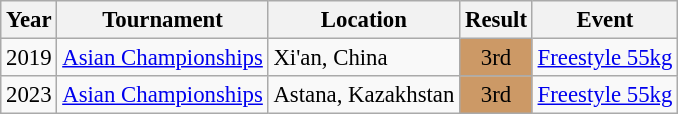<table class="wikitable" style="font-size:95%;">
<tr>
<th>Year</th>
<th>Tournament</th>
<th>Location</th>
<th>Result</th>
<th>Event</th>
</tr>
<tr>
<td>2019</td>
<td><a href='#'>Asian Championships</a></td>
<td>Xi'an, China</td>
<td align="center" bgcolor="cc9966">3rd</td>
<td><a href='#'>Freestyle 55kg</a></td>
</tr>
<tr>
<td>2023</td>
<td><a href='#'>Asian Championships</a></td>
<td>Astana, Kazakhstan</td>
<td align="center" bgcolor="cc9966">3rd</td>
<td><a href='#'>Freestyle 55kg</a></td>
</tr>
</table>
